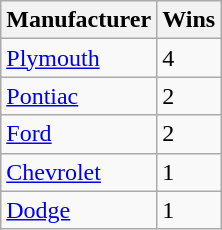<table class="wikitable">
<tr>
<th>Manufacturer</th>
<th>Wins</th>
</tr>
<tr>
<td><a href='#'>Plymouth</a></td>
<td>4</td>
</tr>
<tr>
<td><a href='#'>Pontiac</a></td>
<td>2</td>
</tr>
<tr>
<td><a href='#'>Ford</a></td>
<td>2</td>
</tr>
<tr>
<td><a href='#'>Chevrolet</a></td>
<td>1</td>
</tr>
<tr>
<td><a href='#'>Dodge</a></td>
<td>1</td>
</tr>
</table>
